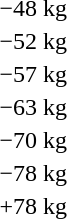<table>
<tr>
<td rowspan="2">−48 kg<br></td>
<td rowspan="2"></td>
<td rowspan="2"></td>
<td></td>
</tr>
<tr>
<td></td>
</tr>
<tr>
<td rowspan="2">−52 kg<br></td>
<td rowspan="2"></td>
<td rowspan="2"></td>
<td></td>
</tr>
<tr>
<td></td>
</tr>
<tr>
<td rowspan="2">−57 kg<br></td>
<td rowspan="2"></td>
<td rowspan="2"></td>
<td></td>
</tr>
<tr>
<td></td>
</tr>
<tr>
<td rowspan="2">−63 kg<br></td>
<td rowspan="2"></td>
<td rowspan="2"></td>
<td></td>
</tr>
<tr>
<td></td>
</tr>
<tr>
<td rowspan="2">−70 kg<br></td>
<td rowspan="2"></td>
<td rowspan="2"></td>
<td></td>
</tr>
<tr>
<td></td>
</tr>
<tr>
<td rowspan="2">−78 kg<br></td>
<td rowspan="2"></td>
<td rowspan="2"></td>
<td></td>
</tr>
<tr>
<td></td>
</tr>
<tr>
<td rowspan="2">+78 kg<br></td>
<td rowspan="2"></td>
<td rowspan="2"></td>
<td></td>
</tr>
<tr>
<td></td>
</tr>
</table>
